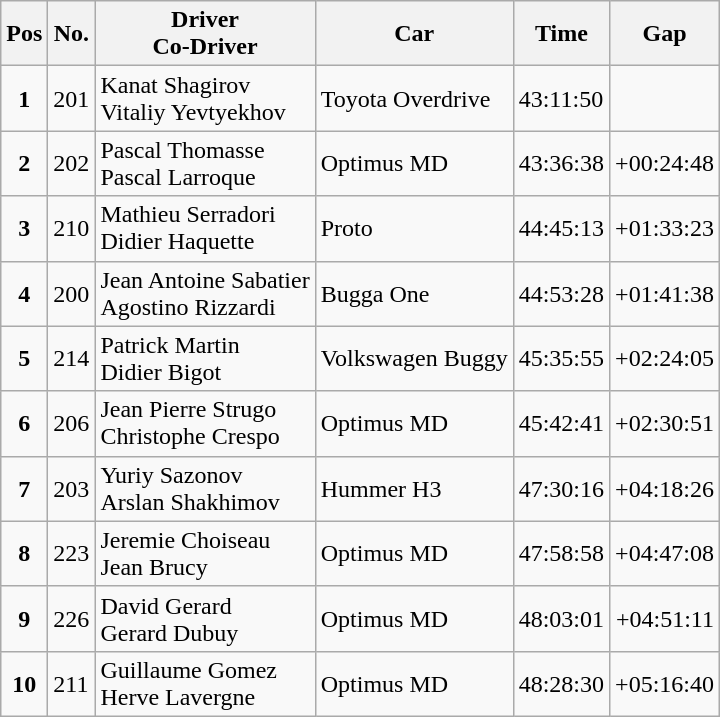<table class="wikitable">
<tr>
<th>Pos</th>
<th>No.</th>
<th>Driver<br>Co-Driver</th>
<th>Car</th>
<th>Time</th>
<th>Gap</th>
</tr>
<tr>
<td align=center><strong>1</strong></td>
<td>201</td>
<td> Kanat Shagirov<br> Vitaliy Yevtyekhov</td>
<td>Toyota Overdrive</td>
<td>43:11:50</td>
<td></td>
</tr>
<tr>
<td align=center><strong>2</strong></td>
<td>202</td>
<td> Pascal Thomasse<br> Pascal Larroque</td>
<td>Optimus MD</td>
<td>43:36:38</td>
<td align=right>+00:24:48</td>
</tr>
<tr>
<td align=center><strong>3</strong></td>
<td>210</td>
<td> Mathieu Serradori<br> Didier Haquette</td>
<td>Proto</td>
<td>44:45:13</td>
<td align=right>+01:33:23</td>
</tr>
<tr>
<td align=center><strong>4</strong></td>
<td>200</td>
<td> Jean Antoine Sabatier<br> Agostino Rizzardi</td>
<td>Bugga One</td>
<td>44:53:28</td>
<td align=right>+01:41:38</td>
</tr>
<tr>
<td align=center><strong>5</strong></td>
<td>214</td>
<td> Patrick Martin<br> Didier Bigot</td>
<td>Volkswagen Buggy</td>
<td>45:35:55</td>
<td align=right>+02:24:05</td>
</tr>
<tr>
<td align=center><strong>6</strong></td>
<td>206</td>
<td> Jean Pierre Strugo<br> Christophe Crespo</td>
<td>Optimus MD</td>
<td>45:42:41</td>
<td align=right>+02:30:51</td>
</tr>
<tr>
<td align=center><strong>7</strong></td>
<td>203</td>
<td> Yuriy Sazonov<br> Arslan Shakhimov</td>
<td>Hummer H3</td>
<td>47:30:16</td>
<td align=right>+04:18:26</td>
</tr>
<tr>
<td align=center><strong>8</strong></td>
<td>223</td>
<td> Jeremie Choiseau<br> Jean Brucy</td>
<td>Optimus MD</td>
<td>47:58:58</td>
<td align=right>+04:47:08</td>
</tr>
<tr>
<td align=center><strong>9</strong></td>
<td>226</td>
<td> David Gerard<br> Gerard Dubuy</td>
<td>Optimus MD</td>
<td>48:03:01</td>
<td align=right>+04:51:11</td>
</tr>
<tr>
<td align=center><strong>10</strong></td>
<td>211</td>
<td> Guillaume Gomez<br> Herve Lavergne</td>
<td>Optimus MD</td>
<td>48:28:30</td>
<td align=right>+05:16:40</td>
</tr>
</table>
